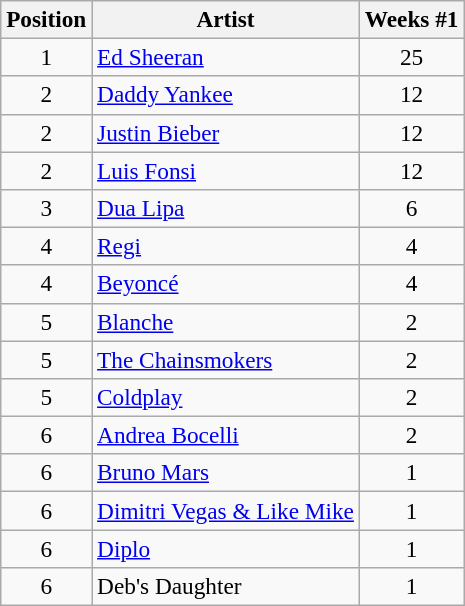<table class="wikitable sortable" style="font-size:97%;">
<tr>
<th>Position</th>
<th>Artist</th>
<th>Weeks #1</th>
</tr>
<tr>
<td align="center">1</td>
<td><a href='#'>Ed Sheeran</a></td>
<td align="center">25</td>
</tr>
<tr>
<td align="center">2</td>
<td><a href='#'>Daddy Yankee</a></td>
<td align="center">12</td>
</tr>
<tr>
<td align="center">2</td>
<td><a href='#'>Justin Bieber</a></td>
<td align="center">12</td>
</tr>
<tr>
<td align="center">2</td>
<td><a href='#'>Luis Fonsi</a></td>
<td align="center">12</td>
</tr>
<tr>
<td align="center">3</td>
<td><a href='#'>Dua Lipa</a></td>
<td align="center">6</td>
</tr>
<tr>
<td align="center">4</td>
<td><a href='#'>Regi</a></td>
<td align="center">4</td>
</tr>
<tr>
<td align="center">4</td>
<td><a href='#'>Beyoncé</a></td>
<td align="center">4</td>
</tr>
<tr>
<td align="center">5</td>
<td><a href='#'>Blanche</a></td>
<td align="center">2</td>
</tr>
<tr>
<td align="center">5</td>
<td><a href='#'>The Chainsmokers</a></td>
<td align="center">2</td>
</tr>
<tr>
<td align="center">5</td>
<td><a href='#'>Coldplay</a></td>
<td align="center">2</td>
</tr>
<tr>
<td align="center">6</td>
<td><a href='#'>Andrea Bocelli</a></td>
<td align="center">2</td>
</tr>
<tr>
<td align="center">6</td>
<td><a href='#'>Bruno Mars</a></td>
<td align="center">1</td>
</tr>
<tr>
<td align="center">6</td>
<td><a href='#'>Dimitri Vegas & Like Mike</a></td>
<td align="center">1</td>
</tr>
<tr>
<td align="center">6</td>
<td><a href='#'>Diplo</a></td>
<td align="center">1</td>
</tr>
<tr>
<td align="center">6</td>
<td>Deb's Daughter</td>
<td align="center">1</td>
</tr>
</table>
